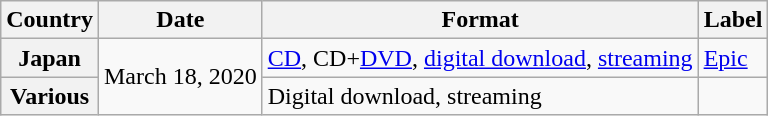<table class="wikitable plainrowheaders">
<tr>
<th scope="col">Country</th>
<th scope="col">Date</th>
<th scope="col">Format</th>
<th scope="col">Label</th>
</tr>
<tr>
<th scope="row">Japan</th>
<td rowspan=2>March 18, 2020</td>
<td><a href='#'>CD</a>, CD+<a href='#'>DVD</a>, <a href='#'>digital download</a>, <a href='#'>streaming</a></td>
<td><a href='#'>Epic</a></td>
</tr>
<tr>
<th scope="row">Various</th>
<td rowspan=2>Digital download, streaming</td>
<td></td>
</tr>
</table>
